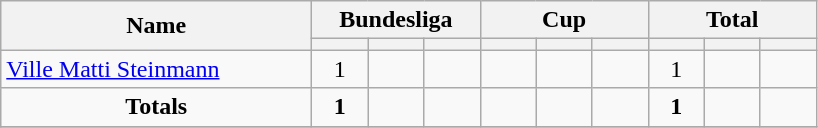<table class="wikitable" style="text-align:center;">
<tr>
<th rowspan="2" width="200px">Name</th>
<th colspan="3">Bundesliga</th>
<th colspan="3">Cup</th>
<th colspan="3">Total</th>
</tr>
<tr>
<th width=30></th>
<th width=30></th>
<th width=30></th>
<th width=30></th>
<th width=30></th>
<th width=30></th>
<th width=30></th>
<th width=30></th>
<th width=30></th>
</tr>
<tr>
<td align="left"> <a href='#'>Ville Matti Steinmann</a></td>
<td>1</td>
<td></td>
<td></td>
<td></td>
<td></td>
<td></td>
<td>1</td>
<td></td>
<td></td>
</tr>
<tr>
<td><strong>Totals</strong></td>
<td><strong>1</strong></td>
<td></td>
<td></td>
<td></td>
<td></td>
<td></td>
<td><strong>1</strong></td>
<td></td>
<td></td>
</tr>
<tr>
</tr>
</table>
